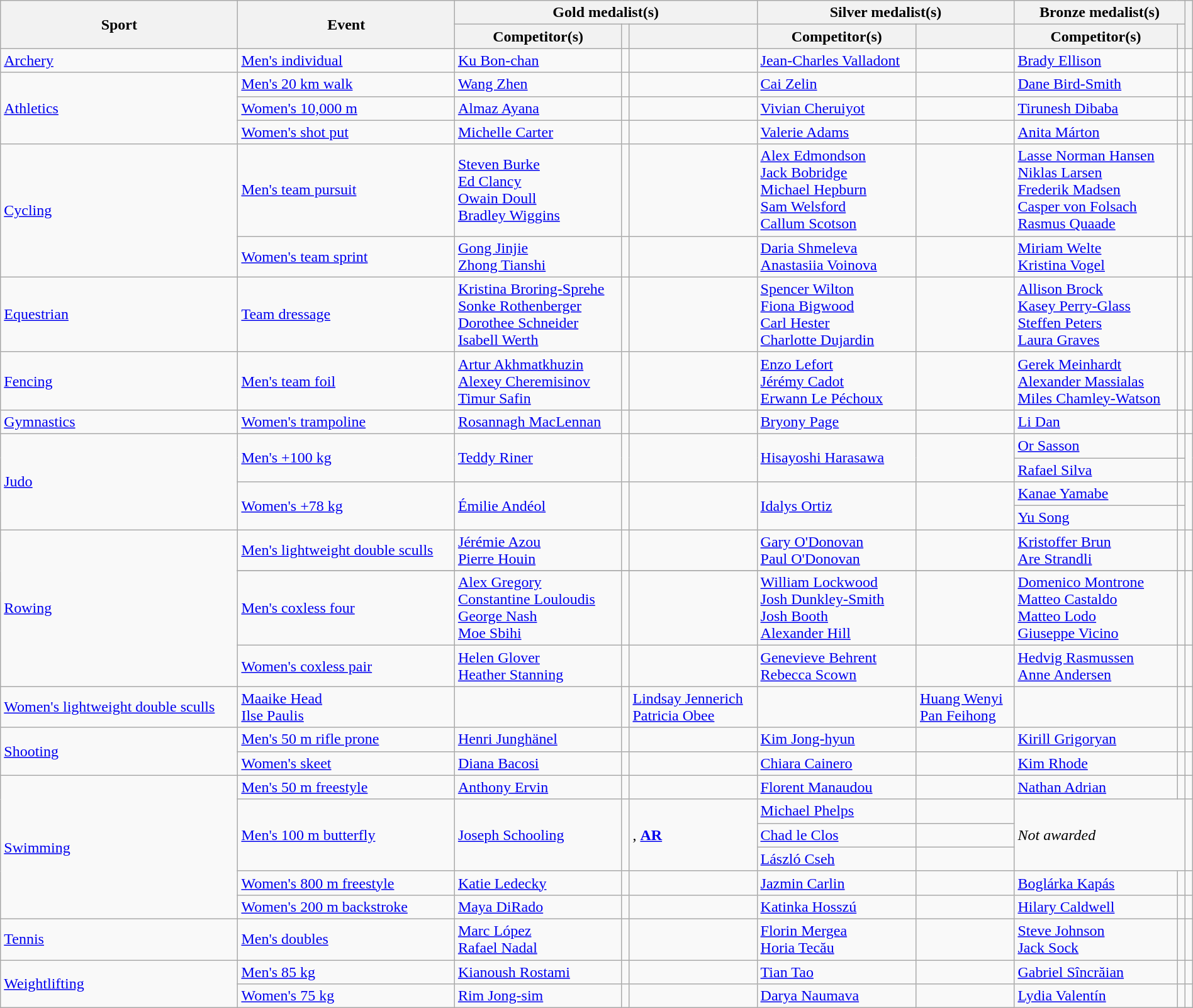<table class="wikitable" style="width:100%;">
<tr>
<th rowspan="2">Sport</th>
<th rowspan="2">Event</th>
<th colspan="3">Gold medalist(s)</th>
<th colspan="2">Silver medalist(s)</th>
<th colspan="2">Bronze medalist(s)</th>
<th rowspan="2"></th>
</tr>
<tr>
<th>Competitor(s)</th>
<th></th>
<th></th>
<th>Competitor(s)</th>
<th></th>
<th>Competitor(s)</th>
<th></th>
</tr>
<tr>
<td><a href='#'>Archery</a></td>
<td><a href='#'>Men's individual</a></td>
<td><a href='#'>Ku Bon-chan</a></td>
<td></td>
<td></td>
<td><a href='#'>Jean-Charles Valladont</a></td>
<td></td>
<td><a href='#'>Brady Ellison</a></td>
<td></td>
<td></td>
</tr>
<tr>
<td rowspan="3"><a href='#'>Athletics</a></td>
<td><a href='#'>Men's 20 km walk</a></td>
<td><a href='#'>Wang Zhen</a></td>
<td></td>
<td></td>
<td><a href='#'>Cai Zelin</a></td>
<td></td>
<td><a href='#'>Dane Bird-Smith</a></td>
<td></td>
<td></td>
</tr>
<tr>
<td><a href='#'>Women's 10,000 m</a></td>
<td><a href='#'>Almaz Ayana</a></td>
<td></td>
<td></td>
<td><a href='#'>Vivian Cheruiyot</a></td>
<td></td>
<td><a href='#'>Tirunesh Dibaba</a></td>
<td></td>
<td></td>
</tr>
<tr>
<td><a href='#'>Women's shot put</a></td>
<td><a href='#'>Michelle Carter</a></td>
<td></td>
<td></td>
<td><a href='#'>Valerie Adams</a></td>
<td></td>
<td><a href='#'>Anita Márton</a></td>
<td></td>
<td></td>
</tr>
<tr>
<td rowspan="2"><a href='#'>Cycling</a></td>
<td><a href='#'>Men's team pursuit</a></td>
<td><a href='#'>Steven Burke</a><br><a href='#'>Ed Clancy</a><br><a href='#'>Owain Doull</a><br><a href='#'>Bradley Wiggins</a></td>
<td></td>
<td></td>
<td><a href='#'>Alex Edmondson</a><br><a href='#'>Jack Bobridge</a><br><a href='#'>Michael Hepburn</a><br><a href='#'>Sam Welsford</a><br><a href='#'>Callum Scotson</a></td>
<td></td>
<td><a href='#'>Lasse Norman Hansen</a><br><a href='#'>Niklas Larsen</a><br><a href='#'>Frederik Madsen</a><br><a href='#'>Casper von Folsach</a><br><a href='#'>Rasmus Quaade</a></td>
<td></td>
<td></td>
</tr>
<tr>
<td><a href='#'>Women's team sprint</a></td>
<td><a href='#'>Gong Jinjie</a><br><a href='#'>Zhong Tianshi</a></td>
<td></td>
<td></td>
<td><a href='#'>Daria Shmeleva</a><br><a href='#'>Anastasiia Voinova</a></td>
<td></td>
<td><a href='#'>Miriam Welte</a><br><a href='#'>Kristina Vogel</a></td>
<td></td>
<td></td>
</tr>
<tr>
<td><a href='#'>Equestrian</a></td>
<td><a href='#'>Team dressage</a></td>
<td><a href='#'>Kristina Broring-Sprehe</a><br><a href='#'>Sonke Rothenberger</a><br><a href='#'>Dorothee Schneider</a><br><a href='#'>Isabell Werth</a></td>
<td></td>
<td></td>
<td><a href='#'>Spencer Wilton</a><br><a href='#'>Fiona Bigwood</a><br><a href='#'>Carl Hester</a><br><a href='#'>Charlotte Dujardin</a></td>
<td></td>
<td><a href='#'>Allison Brock</a><br><a href='#'>Kasey Perry-Glass</a><br><a href='#'>Steffen Peters</a><br><a href='#'>Laura Graves</a></td>
<td></td>
<td></td>
</tr>
<tr>
<td><a href='#'>Fencing</a></td>
<td><a href='#'>Men's team foil</a></td>
<td><a href='#'>Artur Akhmatkhuzin</a><br><a href='#'>Alexey Cheremisinov</a><br><a href='#'>Timur Safin</a></td>
<td></td>
<td></td>
<td><a href='#'>Enzo Lefort</a><br><a href='#'>Jérémy Cadot</a><br><a href='#'>Erwann Le Péchoux</a></td>
<td></td>
<td><a href='#'>Gerek Meinhardt</a><br><a href='#'>Alexander Massialas</a><br><a href='#'>Miles Chamley-Watson</a></td>
<td></td>
<td></td>
</tr>
<tr>
<td><a href='#'>Gymnastics</a></td>
<td><a href='#'>Women's trampoline</a></td>
<td><a href='#'>Rosannagh MacLennan</a></td>
<td></td>
<td></td>
<td><a href='#'>Bryony Page</a></td>
<td></td>
<td><a href='#'>Li Dan</a></td>
<td></td>
<td></td>
</tr>
<tr>
<td rowspan="4"><a href='#'>Judo</a></td>
<td rowspan="2"><a href='#'>Men's +100 kg</a></td>
<td rowspan="2"><a href='#'>Teddy Riner</a></td>
<td rowspan="2"></td>
<td rowspan="2"></td>
<td rowspan="2"><a href='#'>Hisayoshi Harasawa</a></td>
<td rowspan="2"></td>
<td><a href='#'>Or Sasson</a></td>
<td></td>
<td rowspan="2"></td>
</tr>
<tr>
<td><a href='#'>Rafael Silva</a></td>
<td></td>
</tr>
<tr>
<td rowspan="2"><a href='#'>Women's +78 kg</a></td>
<td rowspan="2"><a href='#'>Émilie Andéol</a></td>
<td rowspan="2"></td>
<td rowspan="2"></td>
<td rowspan="2"><a href='#'>Idalys Ortiz</a></td>
<td rowspan="2"></td>
<td><a href='#'>Kanae Yamabe</a></td>
<td></td>
<td rowspan="2"></td>
</tr>
<tr>
<td><a href='#'>Yu Song</a></td>
<td></td>
</tr>
<tr>
<td rowspan="4"><a href='#'>Rowing</a></td>
<td><a href='#'>Men's lightweight double sculls</a></td>
<td><a href='#'>Jérémie Azou</a><br><a href='#'>Pierre Houin</a></td>
<td></td>
<td></td>
<td><a href='#'>Gary O'Donovan</a><br><a href='#'>Paul O'Donovan</a></td>
<td></td>
<td><a href='#'>Kristoffer Brun</a><br><a href='#'>Are Strandli</a></td>
<td></td>
<td></td>
</tr>
<tr>
</tr>
<tr>
<td><a href='#'>Men's coxless four</a></td>
<td><a href='#'>Alex Gregory</a><br><a href='#'>Constantine Louloudis</a><br><a href='#'>George Nash</a><br><a href='#'>Moe Sbihi</a></td>
<td></td>
<td></td>
<td><a href='#'>William Lockwood</a><br><a href='#'>Josh Dunkley-Smith</a><br><a href='#'>Josh Booth</a><br><a href='#'>Alexander Hill</a></td>
<td></td>
<td><a href='#'>Domenico Montrone</a><br><a href='#'>Matteo Castaldo</a><br><a href='#'>Matteo Lodo</a><br><a href='#'>Giuseppe Vicino</a></td>
<td></td>
<td></td>
</tr>
<tr>
<td><a href='#'>Women's coxless pair</a></td>
<td><a href='#'>Helen Glover</a><br><a href='#'>Heather Stanning</a></td>
<td></td>
<td></td>
<td><a href='#'>Genevieve Behrent</a><br><a href='#'>Rebecca Scown</a></td>
<td></td>
<td><a href='#'>Hedvig Rasmussen</a><br><a href='#'>Anne Andersen</a></td>
<td></td>
<td></td>
</tr>
<tr>
<td><a href='#'>Women's lightweight double sculls</a></td>
<td><a href='#'>Maaike Head</a><br><a href='#'>Ilse Paulis</a></td>
<td></td>
<td></td>
<td><a href='#'>Lindsay Jennerich</a><br><a href='#'>Patricia Obee</a></td>
<td></td>
<td><a href='#'>Huang Wenyi</a><br><a href='#'>Pan Feihong</a></td>
<td></td>
<td></td>
</tr>
<tr>
<td rowspan="2"><a href='#'>Shooting</a></td>
<td><a href='#'>Men's 50 m rifle prone</a></td>
<td><a href='#'>Henri Junghänel</a></td>
<td></td>
<td></td>
<td><a href='#'>Kim Jong-hyun</a></td>
<td></td>
<td><a href='#'>Kirill Grigoryan</a></td>
<td></td>
<td></td>
</tr>
<tr>
<td><a href='#'>Women's skeet</a></td>
<td><a href='#'>Diana Bacosi</a></td>
<td></td>
<td></td>
<td><a href='#'>Chiara Cainero</a></td>
<td></td>
<td><a href='#'>Kim Rhode</a></td>
<td></td>
<td></td>
</tr>
<tr>
<td rowspan="6"><a href='#'>Swimming</a></td>
<td><a href='#'>Men's 50 m freestyle</a></td>
<td><a href='#'>Anthony Ervin</a></td>
<td></td>
<td></td>
<td><a href='#'>Florent Manaudou</a></td>
<td></td>
<td><a href='#'>Nathan Adrian</a></td>
<td></td>
<td></td>
</tr>
<tr>
<td rowspan="3"><a href='#'>Men's 100 m butterfly</a></td>
<td rowspan="3"><a href='#'>Joseph Schooling</a></td>
<td rowspan="3"></td>
<td rowspan="3">, <strong><a href='#'>AR</a></strong></td>
<td><a href='#'>Michael Phelps</a></td>
<td></td>
<td rowspan="3" colspan="2"><em>Not awarded</em></td>
<td rowspan="3"></td>
</tr>
<tr>
<td><a href='#'>Chad le Clos</a></td>
<td></td>
</tr>
<tr>
<td><a href='#'>László Cseh</a></td>
<td></td>
</tr>
<tr>
<td><a href='#'>Women's 800 m freestyle</a></td>
<td><a href='#'>Katie Ledecky</a></td>
<td></td>
<td></td>
<td><a href='#'>Jazmin Carlin</a></td>
<td></td>
<td><a href='#'>Boglárka Kapás</a></td>
<td></td>
<td></td>
</tr>
<tr>
<td><a href='#'>Women's 200 m backstroke</a></td>
<td><a href='#'>Maya DiRado</a></td>
<td></td>
<td></td>
<td><a href='#'>Katinka Hosszú</a></td>
<td></td>
<td><a href='#'>Hilary Caldwell</a></td>
<td></td>
<td></td>
</tr>
<tr>
<td><a href='#'>Tennis</a></td>
<td><a href='#'>Men's doubles</a></td>
<td><a href='#'>Marc López</a><br><a href='#'>Rafael Nadal</a></td>
<td></td>
<td></td>
<td><a href='#'>Florin Mergea</a><br><a href='#'>Horia Tecău</a></td>
<td></td>
<td><a href='#'>Steve Johnson</a><br><a href='#'>Jack Sock</a></td>
<td></td>
<td></td>
</tr>
<tr>
<td rowspan="2"><a href='#'>Weightlifting</a></td>
<td><a href='#'>Men's 85 kg</a></td>
<td><a href='#'>Kianoush Rostami</a></td>
<td></td>
<td></td>
<td><a href='#'>Tian Tao</a></td>
<td></td>
<td><a href='#'>Gabriel Sîncrăian</a></td>
<td></td>
<td></td>
</tr>
<tr>
<td><a href='#'>Women's 75 kg</a></td>
<td><a href='#'>Rim Jong-sim</a></td>
<td></td>
<td></td>
<td><a href='#'>Darya Naumava</a></td>
<td></td>
<td><a href='#'>Lydia Valentín</a></td>
<td></td>
<td></td>
</tr>
</table>
